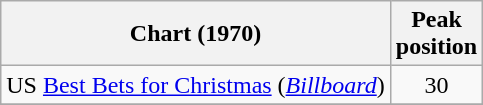<table class="wikitable sortable">
<tr>
<th align="left">Chart (1970)</th>
<th align="center">Peak<br>position</th>
</tr>
<tr>
<td align="left">US <a href='#'>Best Bets for Christmas</a> (<em><a href='#'>Billboard</a></em>)</td>
<td align="center">30</td>
</tr>
<tr>
</tr>
</table>
